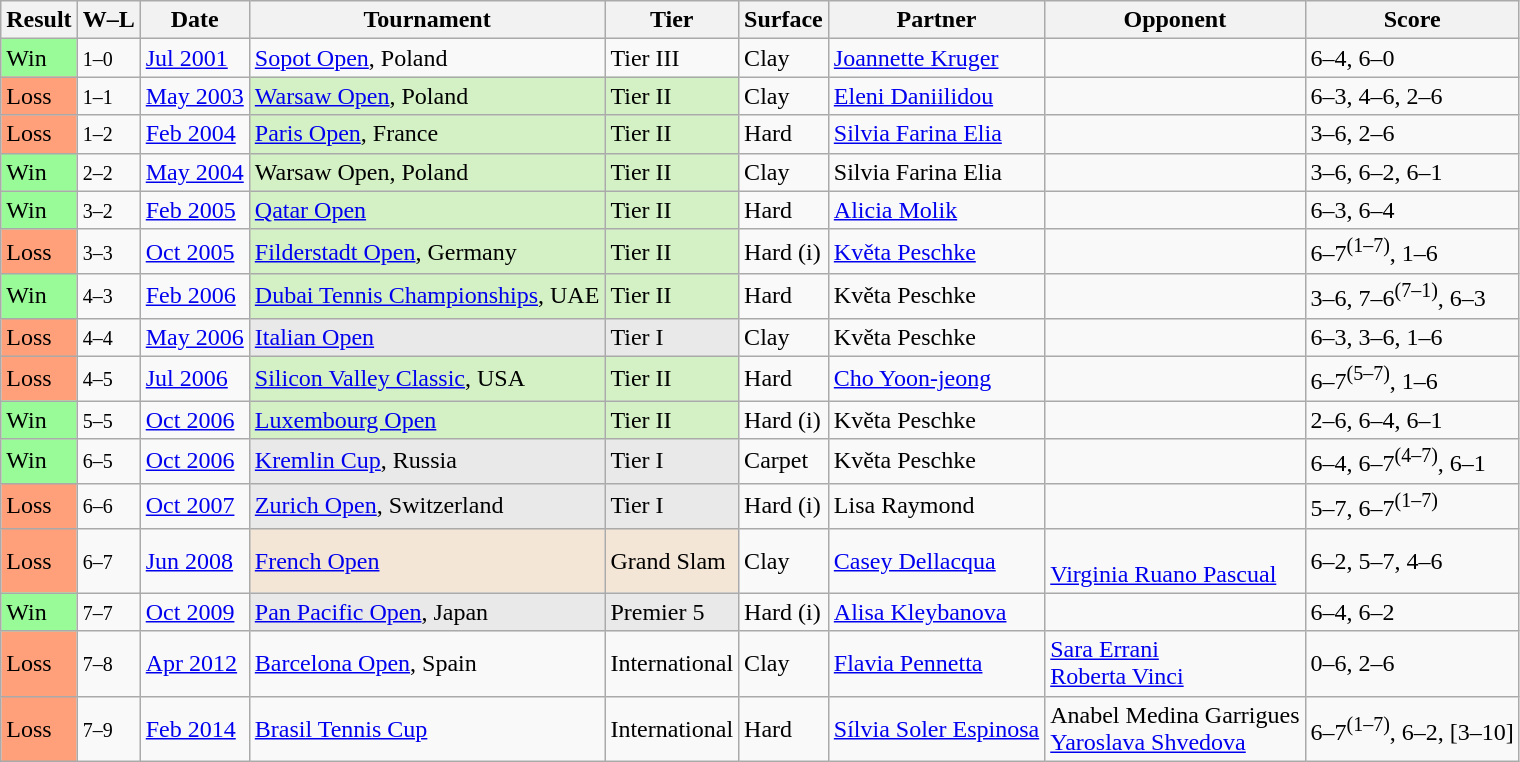<table class="sortable wikitable">
<tr>
<th>Result</th>
<th class="unsortable">W–L</th>
<th>Date</th>
<th>Tournament</th>
<th>Tier</th>
<th>Surface</th>
<th>Partner</th>
<th>Opponent</th>
<th class="unsortable">Score</th>
</tr>
<tr>
<td style="background:#98fb98;">Win</td>
<td><small>1–0</small></td>
<td><a href='#'>Jul 2001</a></td>
<td><a href='#'>Sopot Open</a>, Poland</td>
<td>Tier III</td>
<td>Clay</td>
<td> <a href='#'>Joannette Kruger</a></td>
<td></td>
<td>6–4, 6–0</td>
</tr>
<tr>
<td style="background:#ffa07a;">Loss</td>
<td><small>1–1</small></td>
<td><a href='#'>May 2003</a></td>
<td bgcolor=d4f1c5><a href='#'>Warsaw Open</a>, Poland</td>
<td bgcolor=d4f1c5>Tier II</td>
<td>Clay</td>
<td> <a href='#'>Eleni Daniilidou</a></td>
<td></td>
<td>6–3, 4–6, 2–6</td>
</tr>
<tr>
<td style="background:#ffa07a;">Loss</td>
<td><small>1–2</small></td>
<td><a href='#'>Feb 2004</a></td>
<td bgcolor=d4f1c5><a href='#'>Paris Open</a>, France</td>
<td bgcolor=d4f1c5>Tier II</td>
<td>Hard</td>
<td> <a href='#'>Silvia Farina Elia</a></td>
<td></td>
<td>3–6, 2–6</td>
</tr>
<tr>
<td style="background:#98fb98;">Win</td>
<td><small>2–2</small></td>
<td><a href='#'>May 2004</a></td>
<td bgcolor=d4f1c5>Warsaw Open, Poland</td>
<td bgcolor=d4f1c5>Tier II</td>
<td>Clay</td>
<td> Silvia Farina Elia</td>
<td></td>
<td>3–6, 6–2, 6–1</td>
</tr>
<tr>
<td style="background:#98fb98;">Win</td>
<td><small>3–2</small></td>
<td><a href='#'>Feb 2005</a></td>
<td bgcolor=d4f1c5><a href='#'>Qatar Open</a></td>
<td bgcolor=d4f1c5>Tier II</td>
<td>Hard</td>
<td> <a href='#'>Alicia Molik</a></td>
<td></td>
<td>6–3, 6–4</td>
</tr>
<tr>
<td style="background:#ffa07a;">Loss</td>
<td><small>3–3</small></td>
<td><a href='#'>Oct 2005</a></td>
<td bgcolor=d4f1c5><a href='#'>Filderstadt Open</a>, Germany</td>
<td bgcolor=d4f1c5>Tier II</td>
<td>Hard (i)</td>
<td> <a href='#'>Květa Peschke</a></td>
<td></td>
<td>6–7<sup>(1–7)</sup>, 1–6</td>
</tr>
<tr>
<td style="background:#98fb98;">Win</td>
<td><small>4–3</small></td>
<td><a href='#'>Feb 2006</a></td>
<td bgcolor=d4f1c5><a href='#'>Dubai Tennis Championships</a>, UAE</td>
<td bgcolor=d4f1c5>Tier II</td>
<td>Hard</td>
<td> Květa Peschke</td>
<td></td>
<td>3–6, 7–6<sup>(7–1)</sup>, 6–3</td>
</tr>
<tr>
<td style="background:#ffa07a;">Loss</td>
<td><small>4–4</small></td>
<td><a href='#'>May 2006</a></td>
<td bgcolor=e9e9e9><a href='#'>Italian Open</a></td>
<td bgcolor=e9e9e9>Tier I</td>
<td>Clay</td>
<td> Květa Peschke</td>
<td></td>
<td>6–3, 3–6, 1–6</td>
</tr>
<tr>
<td style="background:#ffa07a;">Loss</td>
<td><small>4–5</small></td>
<td><a href='#'>Jul 2006</a></td>
<td bgcolor=d4f1c5><a href='#'>Silicon Valley Classic</a>, USA</td>
<td bgcolor=d4f1c5>Tier II</td>
<td>Hard</td>
<td> <a href='#'>Cho Yoon-jeong</a></td>
<td></td>
<td>6–7<sup>(5–7)</sup>, 1–6</td>
</tr>
<tr>
<td style="background:#98fb98;">Win</td>
<td><small>5–5</small></td>
<td><a href='#'>Oct 2006</a></td>
<td bgcolor=d4f1c5><a href='#'>Luxembourg Open</a></td>
<td bgcolor=d4f1c5>Tier II</td>
<td>Hard (i)</td>
<td> Květa Peschke</td>
<td></td>
<td>2–6, 6–4, 6–1</td>
</tr>
<tr>
<td style="background:#98fb98;">Win</td>
<td><small>6–5</small></td>
<td><a href='#'>Oct 2006</a></td>
<td bgcolor=e9e9e9><a href='#'>Kremlin Cup</a>, Russia</td>
<td bgcolor=e9e9e9>Tier I</td>
<td>Carpet</td>
<td> Květa Peschke</td>
<td></td>
<td>6–4, 6–7<sup>(4–7)</sup>, 6–1</td>
</tr>
<tr>
<td style="background:#ffa07a;">Loss</td>
<td><small>6–6</small></td>
<td><a href='#'>Oct 2007</a></td>
<td bgcolor=e9e9e9><a href='#'>Zurich Open</a>, Switzerland</td>
<td bgcolor=e9e9e9>Tier I</td>
<td>Hard (i)</td>
<td> Lisa Raymond</td>
<td></td>
<td>5–7, 6–7<sup>(1–7)</sup></td>
</tr>
<tr>
<td style="background:#ffa07a;">Loss</td>
<td><small>6–7</small></td>
<td><a href='#'>Jun 2008</a></td>
<td bgcolor=f3e6d7><a href='#'>French Open</a></td>
<td bgcolor=f3e6d7>Grand Slam</td>
<td>Clay</td>
<td> <a href='#'>Casey Dellacqua</a></td>
<td><br> <a href='#'>Virginia Ruano Pascual</a></td>
<td>6–2, 5–7, 4–6</td>
</tr>
<tr>
<td style="background:#98fb98;">Win</td>
<td><small>7–7</small></td>
<td><a href='#'>Oct 2009</a></td>
<td bgcolor=e9e9e9><a href='#'>Pan Pacific Open</a>, Japan</td>
<td bgcolor=e9e9e9>Premier 5</td>
<td>Hard (i)</td>
<td> <a href='#'>Alisa Kleybanova</a></td>
<td></td>
<td>6–4, 6–2</td>
</tr>
<tr>
<td style="background:#ffa07a;">Loss</td>
<td><small>7–8</small></td>
<td><a href='#'>Apr 2012</a></td>
<td><a href='#'>Barcelona Open</a>, Spain</td>
<td>International</td>
<td>Clay</td>
<td> <a href='#'>Flavia Pennetta</a></td>
<td> <a href='#'>Sara Errani</a> <br> <a href='#'>Roberta Vinci</a></td>
<td>0–6, 2–6</td>
</tr>
<tr>
<td style="background:#ffa07a;">Loss</td>
<td><small>7–9</small></td>
<td><a href='#'>Feb 2014</a></td>
<td><a href='#'>Brasil Tennis Cup</a></td>
<td>International</td>
<td>Hard</td>
<td> <a href='#'>Sílvia Soler Espinosa</a></td>
<td> Anabel Medina Garrigues<br>  <a href='#'>Yaroslava Shvedova</a></td>
<td>6–7<sup>(1–7)</sup>, 6–2, [3–10]</td>
</tr>
</table>
